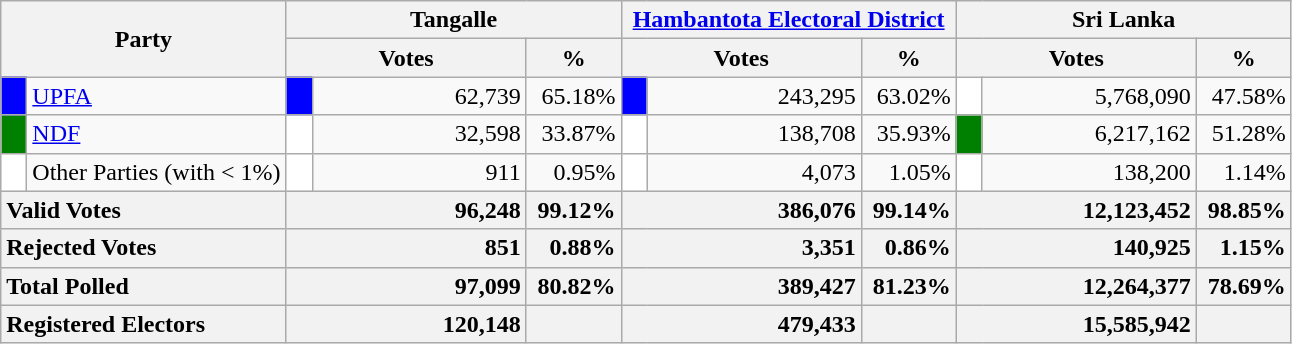<table class="wikitable">
<tr>
<th colspan="2" width="144px"rowspan="2">Party</th>
<th colspan="3" width="216px">Tangalle</th>
<th colspan="3" width="216px"><a href='#'>Hambantota Electoral District</a></th>
<th colspan="3" width="216px">Sri Lanka</th>
</tr>
<tr>
<th colspan="2" width="144px">Votes</th>
<th>%</th>
<th colspan="2" width="144px">Votes</th>
<th>%</th>
<th colspan="2" width="144px">Votes</th>
<th>%</th>
</tr>
<tr>
<td style="background-color:blue;" width="10px"></td>
<td style="text-align:left;"><a href='#'>UPFA</a></td>
<td style="background-color:blue;" width="10px"></td>
<td style="text-align:right;">62,739</td>
<td style="text-align:right;">65.18%</td>
<td style="background-color:blue;" width="10px"></td>
<td style="text-align:right;">243,295</td>
<td style="text-align:right;">63.02%</td>
<td style="background-color:white;" width="10px"></td>
<td style="text-align:right;">5,768,090</td>
<td style="text-align:right;">47.58%</td>
</tr>
<tr>
<td style="background-color:green;" width="10px"></td>
<td style="text-align:left;"><a href='#'>NDF</a></td>
<td style="background-color:white;" width="10px"></td>
<td style="text-align:right;">32,598</td>
<td style="text-align:right;">33.87%</td>
<td style="background-color:white;" width="10px"></td>
<td style="text-align:right;">138,708</td>
<td style="text-align:right;">35.93%</td>
<td style="background-color:green;" width="10px"></td>
<td style="text-align:right;">6,217,162</td>
<td style="text-align:right;">51.28%</td>
</tr>
<tr>
<td style="background-color:white;" width="10px"></td>
<td style="text-align:left;">Other Parties (with < 1%)</td>
<td style="background-color:white;" width="10px"></td>
<td style="text-align:right;">911</td>
<td style="text-align:right;">0.95%</td>
<td style="background-color:white;" width="10px"></td>
<td style="text-align:right;">4,073</td>
<td style="text-align:right;">1.05%</td>
<td style="background-color:white;" width="10px"></td>
<td style="text-align:right;">138,200</td>
<td style="text-align:right;">1.14%</td>
</tr>
<tr>
<th colspan="2" width="144px"style="text-align:left;">Valid Votes</th>
<th style="text-align:right;"colspan="2" width="144px">96,248</th>
<th style="text-align:right;">99.12%</th>
<th style="text-align:right;"colspan="2" width="144px">386,076</th>
<th style="text-align:right;">99.14%</th>
<th style="text-align:right;"colspan="2" width="144px">12,123,452</th>
<th style="text-align:right;">98.85%</th>
</tr>
<tr>
<th colspan="2" width="144px"style="text-align:left;">Rejected Votes</th>
<th style="text-align:right;"colspan="2" width="144px">851</th>
<th style="text-align:right;">0.88%</th>
<th style="text-align:right;"colspan="2" width="144px">3,351</th>
<th style="text-align:right;">0.86%</th>
<th style="text-align:right;"colspan="2" width="144px">140,925</th>
<th style="text-align:right;">1.15%</th>
</tr>
<tr>
<th colspan="2" width="144px"style="text-align:left;">Total Polled</th>
<th style="text-align:right;"colspan="2" width="144px">97,099</th>
<th style="text-align:right;">80.82%</th>
<th style="text-align:right;"colspan="2" width="144px">389,427</th>
<th style="text-align:right;">81.23%</th>
<th style="text-align:right;"colspan="2" width="144px">12,264,377</th>
<th style="text-align:right;">78.69%</th>
</tr>
<tr>
<th colspan="2" width="144px"style="text-align:left;">Registered Electors</th>
<th style="text-align:right;"colspan="2" width="144px">120,148</th>
<th></th>
<th style="text-align:right;"colspan="2" width="144px">479,433</th>
<th></th>
<th style="text-align:right;"colspan="2" width="144px">15,585,942</th>
<th></th>
</tr>
</table>
